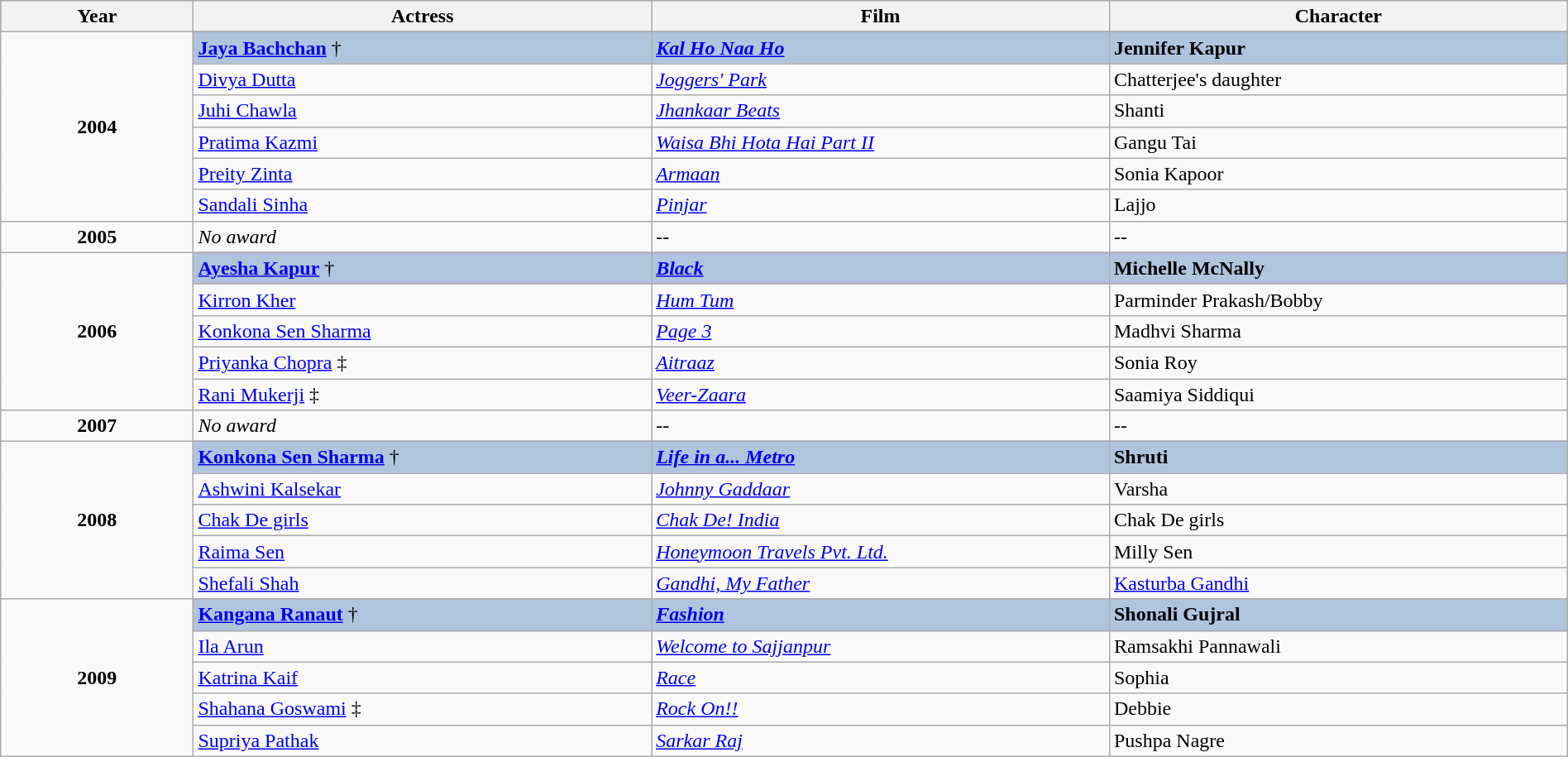<table class="wikitable" style="width:100%">
<tr bgcolor="#bebebe">
<th width="8%">Year</th>
<th width="19%">Actress</th>
<th width="19%">Film</th>
<th width="19%">Character</th>
</tr>
<tr>
<td rowspan=7 style="text-align:center"><strong>2004</strong></td>
</tr>
<tr style="background:#B0C4DE;">
<td><strong><a href='#'>Jaya Bachchan</a></strong> †</td>
<td><strong><em><a href='#'>Kal Ho Naa Ho</a></em></strong></td>
<td><strong>Jennifer Kapur</strong></td>
</tr>
<tr>
<td><a href='#'>Divya Dutta</a></td>
<td><em><a href='#'>Joggers' Park</a></em></td>
<td>Chatterjee's daughter</td>
</tr>
<tr>
<td><a href='#'>Juhi Chawla</a></td>
<td><em><a href='#'>Jhankaar Beats</a></em></td>
<td>Shanti</td>
</tr>
<tr>
<td><a href='#'>Pratima Kazmi</a></td>
<td><em><a href='#'>Waisa Bhi Hota Hai Part II</a></em></td>
<td>Gangu Tai</td>
</tr>
<tr>
<td><a href='#'>Preity Zinta</a></td>
<td><em><a href='#'>Armaan</a></em></td>
<td>Sonia Kapoor</td>
</tr>
<tr>
<td><a href='#'>Sandali Sinha</a></td>
<td><em><a href='#'>Pinjar</a></em></td>
<td>Lajjo</td>
</tr>
<tr>
<td rowspan=1 style="text-align:center"><strong>2005</strong></td>
<td><em>No award</em></td>
<td>--</td>
<td>--</td>
</tr>
<tr>
<td rowspan=6 style="text-align:center"><strong>2006</strong></td>
</tr>
<tr style="background:#B0C4DE;">
<td><strong><a href='#'>Ayesha Kapur</a></strong> †</td>
<td><strong><em><a href='#'>Black</a></em></strong></td>
<td><strong>Michelle McNally</strong></td>
</tr>
<tr>
<td><a href='#'>Kirron Kher</a></td>
<td><em><a href='#'>Hum Tum</a></em></td>
<td>Parminder Prakash/Bobby</td>
</tr>
<tr>
<td><a href='#'>Konkona Sen Sharma</a></td>
<td><em><a href='#'>Page 3</a></em></td>
<td>Madhvi Sharma</td>
</tr>
<tr>
<td><a href='#'>Priyanka Chopra</a> ‡</td>
<td><em><a href='#'>Aitraaz</a></em></td>
<td>Sonia Roy</td>
</tr>
<tr>
<td><a href='#'>Rani Mukerji</a> ‡</td>
<td><em><a href='#'>Veer-Zaara</a></em></td>
<td>Saamiya Siddiqui</td>
</tr>
<tr>
<td rowspan=1 style="text-align:center"><strong>2007</strong></td>
<td><em>No award</em></td>
<td>--</td>
<td>--</td>
</tr>
<tr>
<td rowspan=6 style="text-align:center"><strong>2008</strong></td>
</tr>
<tr style="background:#B0C4DE;">
<td><strong><a href='#'>Konkona Sen Sharma</a></strong> †</td>
<td><strong><em><a href='#'>Life in a... Metro</a></em></strong></td>
<td><strong>Shruti</strong></td>
</tr>
<tr>
<td><a href='#'>Ashwini Kalsekar</a></td>
<td><em><a href='#'>Johnny Gaddaar</a></em></td>
<td>Varsha</td>
</tr>
<tr>
<td><a href='#'>Chak De girls</a></td>
<td><em><a href='#'>Chak De! India</a></em></td>
<td>Chak De girls</td>
</tr>
<tr>
<td><a href='#'>Raima Sen</a></td>
<td><em><a href='#'>Honeymoon Travels Pvt. Ltd.</a></em></td>
<td>Milly Sen</td>
</tr>
<tr>
<td><a href='#'>Shefali Shah</a></td>
<td><em><a href='#'>Gandhi, My Father</a></em></td>
<td><a href='#'>Kasturba Gandhi</a></td>
</tr>
<tr>
<td rowspan=6 style="text-align:center"><strong>2009</strong></td>
</tr>
<tr style="background:#B0C4DE;">
<td><strong><a href='#'>Kangana Ranaut</a></strong> †</td>
<td><strong><em><a href='#'>Fashion</a></em></strong></td>
<td><strong>Shonali Gujral</strong></td>
</tr>
<tr>
<td><a href='#'>Ila Arun</a></td>
<td><em><a href='#'>Welcome to Sajjanpur</a></em></td>
<td>Ramsakhi Pannawali</td>
</tr>
<tr>
<td><a href='#'>Katrina Kaif</a></td>
<td><em><a href='#'>Race</a></em></td>
<td>Sophia</td>
</tr>
<tr>
<td><a href='#'>Shahana Goswami</a> ‡</td>
<td><em><a href='#'>Rock On!!</a></em></td>
<td>Debbie</td>
</tr>
<tr>
<td><a href='#'>Supriya Pathak</a></td>
<td><em><a href='#'>Sarkar Raj</a></em></td>
<td>Pushpa Nagre</td>
</tr>
</table>
